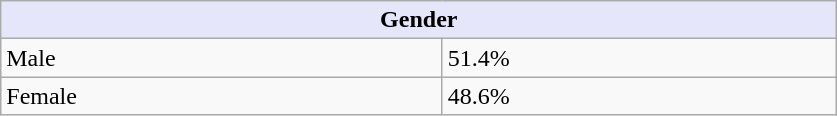<table class="wikitable">
<tr>
<th colspan=2 style="background:Lavender; color: black; width: 550px; height: 10px; align:left">Gender</th>
</tr>
<tr>
<td>Male</td>
<td>51.4%</td>
</tr>
<tr>
<td>Female</td>
<td>48.6%</td>
</tr>
</table>
